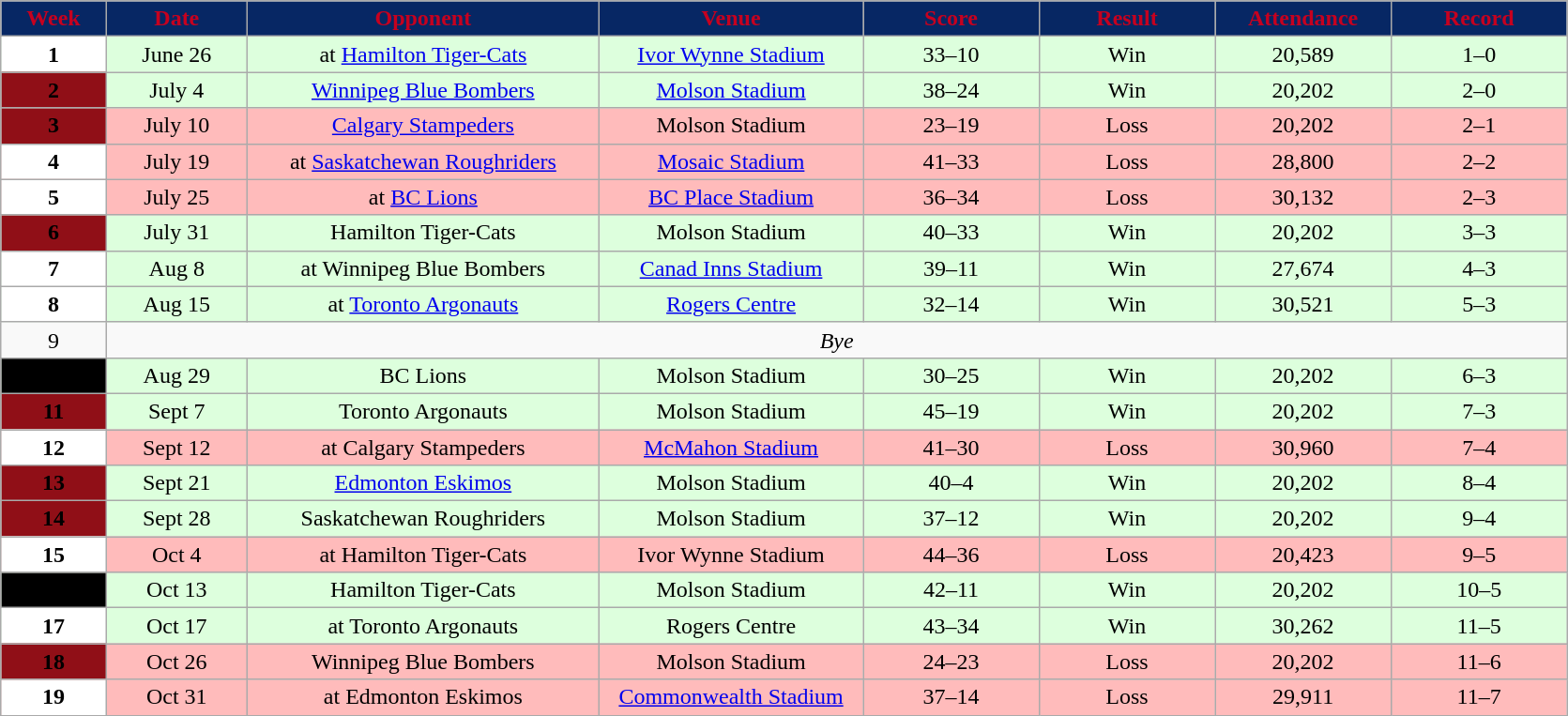<table class="wikitable sortable sortable" style="text-align:center;">
<tr>
<th style="background:#072764; color:#c6011f; width:6%;">Week</th>
<th style="background:#072764; color:#c6011f; width:8%;">Date</th>
<th style="background:#072764; color:#c6011f; width:20%;">Opponent</th>
<th style="background:#072764; color:#c6011f; width:15%;">Venue</th>
<th style="background:#072764; color:#c6011f; width:10%;">Score</th>
<th style="background:#072763; color:#c6011f; width:10%;">Result</th>
<th style="background:#072764; color:#c6011f; width:10%;">Attendance</th>
<th style="background:#072764; color:#c6011f; width:10%;">Record</th>
</tr>
<tr style="background:#dfd;">
<td style="text-align:center; background:white;"><span><strong>1</strong></span></td>
<td>June 26</td>
<td>at <a href='#'>Hamilton Tiger-Cats</a></td>
<td><a href='#'>Ivor Wynne Stadium</a></td>
<td>33–10</td>
<td>Win</td>
<td>20,589</td>
<td>1–0</td>
</tr>
<tr style="background:#dfd;">
<td style="text-align:center; background:#900F17;"><span><strong>2</strong></span></td>
<td>July 4</td>
<td><a href='#'>Winnipeg Blue Bombers</a></td>
<td><a href='#'>Molson Stadium</a></td>
<td>38–24</td>
<td>Win</td>
<td>20,202</td>
<td>2–0</td>
</tr>
<tr style="background:#fbb;">
<td style="text-align:center; background:#900F17;"><span><strong>3</strong></span></td>
<td>July 10</td>
<td><a href='#'>Calgary Stampeders</a></td>
<td>Molson Stadium</td>
<td>23–19</td>
<td>Loss</td>
<td>20,202</td>
<td>2–1</td>
</tr>
<tr style="background:#fbb;">
<td style="text-align:center; background:white;"><span><strong>4</strong></span></td>
<td>July 19</td>
<td>at <a href='#'>Saskatchewan Roughriders</a></td>
<td><a href='#'>Mosaic Stadium</a></td>
<td>41–33</td>
<td>Loss</td>
<td>28,800</td>
<td>2–2</td>
</tr>
<tr style="background:#fbb;">
<td style="text-align:center; background:white;"><span><strong>5</strong></span></td>
<td>July 25</td>
<td>at <a href='#'>BC Lions</a></td>
<td><a href='#'>BC Place Stadium</a></td>
<td>36–34</td>
<td>Loss</td>
<td>30,132</td>
<td>2–3</td>
</tr>
<tr style="background:#dfd;">
<td style="text-align:center; background:#900F17;"><span><strong>6</strong></span></td>
<td>July 31</td>
<td>Hamilton Tiger-Cats</td>
<td>Molson Stadium</td>
<td>40–33</td>
<td>Win</td>
<td>20,202</td>
<td>3–3</td>
</tr>
<tr style="background:#dfd;">
<td style="text-align:center; background:white;"><span><strong>7</strong></span></td>
<td>Aug 8</td>
<td>at Winnipeg Blue Bombers</td>
<td><a href='#'>Canad Inns Stadium</a></td>
<td>39–11</td>
<td>Win</td>
<td>27,674</td>
<td>4–3</td>
</tr>
<tr style="background:#dfd;">
<td style="text-align:center; background:white;"><span><strong>8</strong></span></td>
<td>Aug 15</td>
<td>at <a href='#'>Toronto Argonauts</a></td>
<td><a href='#'>Rogers Centre</a></td>
<td>32–14</td>
<td>Win</td>
<td>30,521</td>
<td>5–3</td>
</tr>
<tr style="text-align:center;">
<td>9</td>
<td colspan="7" style="text-align:center;"><em>Bye</em></td>
</tr>
<tr style="background:#dfd;">
<td style="text-align:center; background:black;"><span><strong>10</strong></span></td>
<td>Aug 29</td>
<td>BC Lions</td>
<td>Molson Stadium</td>
<td>30–25</td>
<td>Win</td>
<td>20,202</td>
<td>6–3</td>
</tr>
<tr style="background:#dfd;">
<td style="text-align:center; background:#900F17;"><span><strong>11</strong></span></td>
<td>Sept 7</td>
<td>Toronto Argonauts</td>
<td>Molson Stadium</td>
<td>45–19</td>
<td>Win</td>
<td>20,202</td>
<td>7–3</td>
</tr>
<tr style="background:#fbb;">
<td style="text-align:center; background:white;"><span><strong>12</strong></span></td>
<td>Sept 12</td>
<td>at Calgary Stampeders</td>
<td><a href='#'>McMahon Stadium</a></td>
<td>41–30</td>
<td>Loss</td>
<td>30,960</td>
<td>7–4</td>
</tr>
<tr style="background:#dfd;">
<td style="text-align:center; background:#900F17;"><span><strong>13</strong></span></td>
<td>Sept 21</td>
<td><a href='#'>Edmonton Eskimos</a></td>
<td>Molson Stadium</td>
<td>40–4</td>
<td>Win</td>
<td>20,202</td>
<td>8–4</td>
</tr>
<tr style="background:#dfd;">
<td style="text-align:center; background:#900F17;"><span><strong>14</strong></span></td>
<td>Sept 28</td>
<td>Saskatchewan Roughriders</td>
<td>Molson Stadium</td>
<td>37–12</td>
<td>Win</td>
<td>20,202</td>
<td>9–4</td>
</tr>
<tr style="background:#fbb;">
<td style="text-align:center; background:white;"><span><strong>15</strong></span></td>
<td>Oct 4</td>
<td>at Hamilton Tiger-Cats</td>
<td>Ivor Wynne Stadium</td>
<td>44–36</td>
<td>Loss</td>
<td>20,423</td>
<td>9–5</td>
</tr>
<tr style="background:#dfd;">
<td style="text-align:center; background:black;"><span><strong>16</strong></span></td>
<td>Oct 13</td>
<td>Hamilton Tiger-Cats</td>
<td>Molson Stadium</td>
<td>42–11</td>
<td>Win</td>
<td>20,202</td>
<td>10–5</td>
</tr>
<tr style="background:#dfd;">
<td style="text-align:center; background:white;"><span><strong>17</strong></span></td>
<td>Oct 17</td>
<td>at Toronto Argonauts</td>
<td>Rogers Centre</td>
<td>43–34</td>
<td>Win</td>
<td>30,262</td>
<td>11–5</td>
</tr>
<tr style="background:#fbb;">
<td style="text-align:center; background:#900F17;"><span><strong>18</strong></span></td>
<td>Oct 26</td>
<td>Winnipeg Blue Bombers</td>
<td>Molson Stadium</td>
<td>24–23</td>
<td>Loss</td>
<td>20,202</td>
<td>11–6</td>
</tr>
<tr style="background:#fbb;">
<td style="text-align:center; background:white;"><span><strong>19</strong></span></td>
<td>Oct 31</td>
<td>at Edmonton Eskimos</td>
<td><a href='#'>Commonwealth Stadium</a></td>
<td>37–14</td>
<td>Loss</td>
<td>29,911</td>
<td>11–7</td>
</tr>
</table>
